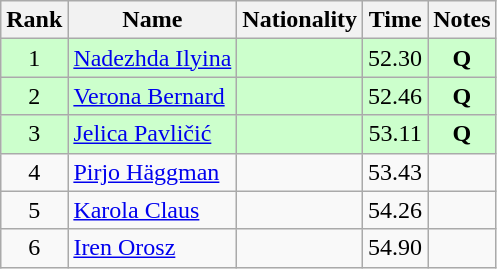<table class="wikitable sortable" style="text-align:center">
<tr>
<th>Rank</th>
<th>Name</th>
<th>Nationality</th>
<th>Time</th>
<th>Notes</th>
</tr>
<tr bgcolor=ccffcc>
<td>1</td>
<td align=left><a href='#'>Nadezhda Ilyina</a></td>
<td align=left></td>
<td>52.30</td>
<td><strong>Q</strong></td>
</tr>
<tr bgcolor=ccffcc>
<td>2</td>
<td align=left><a href='#'>Verona Bernard</a></td>
<td align=left></td>
<td>52.46</td>
<td><strong>Q</strong></td>
</tr>
<tr bgcolor=ccffcc>
<td>3</td>
<td align=left><a href='#'>Jelica Pavličić</a></td>
<td align=left></td>
<td>53.11</td>
<td><strong>Q</strong></td>
</tr>
<tr>
<td>4</td>
<td align=left><a href='#'>Pirjo Häggman</a></td>
<td align=left></td>
<td>53.43</td>
<td></td>
</tr>
<tr>
<td>5</td>
<td align=left><a href='#'>Karola Claus</a></td>
<td align=left></td>
<td>54.26</td>
<td></td>
</tr>
<tr>
<td>6</td>
<td align=left><a href='#'>Iren Orosz</a></td>
<td align=left></td>
<td>54.90</td>
<td></td>
</tr>
</table>
